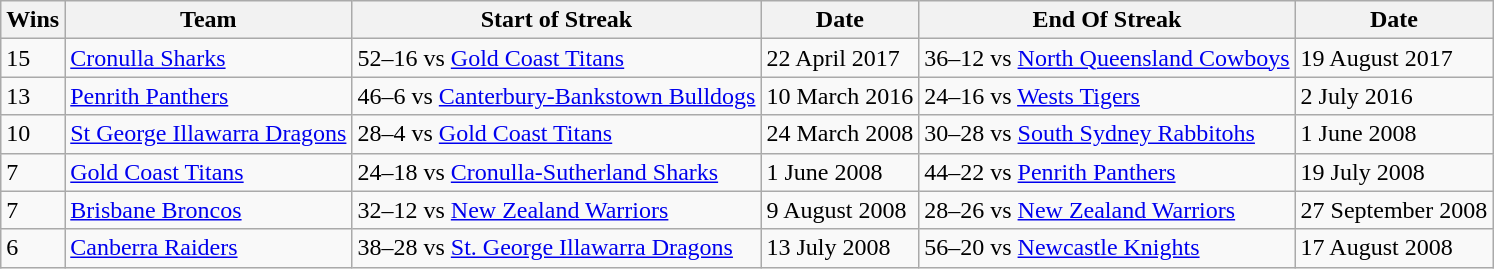<table class="wikitable">
<tr>
<th>Wins</th>
<th>Team</th>
<th>Start of Streak</th>
<th>Date</th>
<th>End Of Streak</th>
<th>Date</th>
</tr>
<tr>
<td>15</td>
<td> <a href='#'>Cronulla Sharks</a></td>
<td>52–16 vs  <a href='#'>Gold Coast Titans</a></td>
<td>22 April 2017</td>
<td>36–12 vs  <a href='#'>North Queensland Cowboys</a></td>
<td>19 August 2017</td>
</tr>
<tr>
<td>13</td>
<td> <a href='#'>Penrith Panthers</a></td>
<td>46–6 vs  <a href='#'>Canterbury-Bankstown Bulldogs</a></td>
<td>10 March 2016</td>
<td>24–16 vs  <a href='#'>Wests Tigers</a></td>
<td>2 July 2016</td>
</tr>
<tr>
<td>10</td>
<td> <a href='#'>St George Illawarra Dragons</a></td>
<td>28–4 vs  <a href='#'>Gold Coast Titans</a></td>
<td>24 March 2008</td>
<td>30–28 vs  <a href='#'>South Sydney Rabbitohs</a></td>
<td>1 June 2008</td>
</tr>
<tr>
<td>7</td>
<td> <a href='#'>Gold Coast Titans</a></td>
<td>24–18 vs  <a href='#'>Cronulla-Sutherland Sharks</a></td>
<td>1 June 2008</td>
<td>44–22 vs  <a href='#'>Penrith Panthers</a></td>
<td>19 July 2008</td>
</tr>
<tr>
<td>7</td>
<td> <a href='#'>Brisbane Broncos</a></td>
<td>32–12 vs  <a href='#'>New Zealand Warriors</a></td>
<td>9 August 2008</td>
<td>28–26 vs  <a href='#'>New Zealand Warriors</a></td>
<td>27 September 2008</td>
</tr>
<tr>
<td>6</td>
<td> <a href='#'>Canberra Raiders</a></td>
<td>38–28 vs  <a href='#'>St. George Illawarra Dragons</a></td>
<td>13 July 2008</td>
<td>56–20 vs  <a href='#'>Newcastle Knights</a></td>
<td>17 August 2008</td>
</tr>
</table>
